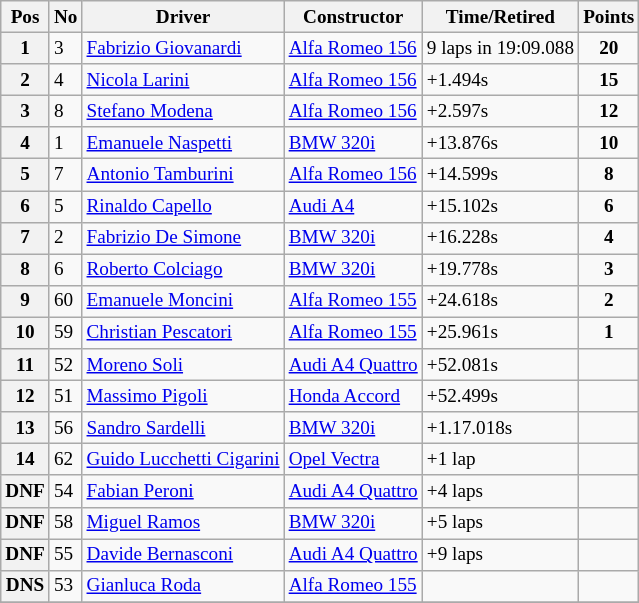<table class="wikitable" style="font-size: 80%;">
<tr>
<th>Pos</th>
<th>No</th>
<th>Driver</th>
<th>Constructor</th>
<th>Time/Retired</th>
<th>Points</th>
</tr>
<tr>
<th>1</th>
<td>3</td>
<td> <a href='#'>Fabrizio Giovanardi</a></td>
<td><a href='#'>Alfa Romeo 156</a></td>
<td>9 laps in 19:09.088</td>
<td align=center><strong>20</strong></td>
</tr>
<tr>
<th>2</th>
<td>4</td>
<td> <a href='#'>Nicola Larini</a></td>
<td><a href='#'>Alfa Romeo 156</a></td>
<td>+1.494s</td>
<td align=center><strong>15</strong></td>
</tr>
<tr>
<th>3</th>
<td>8</td>
<td> <a href='#'>Stefano Modena</a></td>
<td><a href='#'>Alfa Romeo 156</a></td>
<td>+2.597s</td>
<td align=center><strong>12</strong></td>
</tr>
<tr>
<th>4</th>
<td>1</td>
<td> <a href='#'>Emanuele Naspetti</a></td>
<td><a href='#'>BMW 320i</a></td>
<td>+13.876s</td>
<td align=center><strong>10</strong></td>
</tr>
<tr>
<th>5</th>
<td>7</td>
<td> <a href='#'>Antonio Tamburini</a></td>
<td><a href='#'>Alfa Romeo 156</a></td>
<td>+14.599s</td>
<td align=center><strong>8</strong></td>
</tr>
<tr>
<th>6</th>
<td>5</td>
<td> <a href='#'>Rinaldo Capello</a></td>
<td><a href='#'>Audi A4</a></td>
<td>+15.102s</td>
<td align=center><strong>6</strong></td>
</tr>
<tr>
<th>7</th>
<td>2</td>
<td> <a href='#'>Fabrizio De Simone</a></td>
<td><a href='#'>BMW 320i</a></td>
<td>+16.228s</td>
<td align=center><strong>4</strong></td>
</tr>
<tr>
<th>8</th>
<td>6</td>
<td> <a href='#'>Roberto Colciago</a></td>
<td><a href='#'>BMW 320i</a></td>
<td>+19.778s</td>
<td align=center><strong>3</strong></td>
</tr>
<tr>
<th>9</th>
<td>60</td>
<td> <a href='#'>Emanuele Moncini</a></td>
<td><a href='#'>Alfa Romeo 155</a></td>
<td>+24.618s</td>
<td align=center><strong>2</strong></td>
</tr>
<tr>
<th>10</th>
<td>59</td>
<td> <a href='#'>Christian Pescatori</a></td>
<td><a href='#'>Alfa Romeo 155</a></td>
<td>+25.961s</td>
<td align=center><strong>1</strong></td>
</tr>
<tr>
<th>11</th>
<td>52</td>
<td> <a href='#'>Moreno Soli</a></td>
<td><a href='#'>Audi A4 Quattro</a></td>
<td>+52.081s</td>
<td></td>
</tr>
<tr>
<th>12</th>
<td>51</td>
<td> <a href='#'>Massimo Pigoli</a></td>
<td><a href='#'>Honda Accord</a></td>
<td>+52.499s</td>
<td></td>
</tr>
<tr>
<th>13</th>
<td>56</td>
<td> <a href='#'>Sandro Sardelli</a></td>
<td><a href='#'>BMW 320i</a></td>
<td>+1.17.018s</td>
<td></td>
</tr>
<tr>
<th>14</th>
<td>62</td>
<td> <a href='#'>Guido Lucchetti Cigarini</a></td>
<td><a href='#'>Opel Vectra</a></td>
<td>+1 lap</td>
<td></td>
</tr>
<tr>
<th>DNF</th>
<td>54</td>
<td> <a href='#'>Fabian Peroni</a></td>
<td><a href='#'>Audi A4 Quattro</a></td>
<td>+4 laps</td>
<td></td>
</tr>
<tr>
<th>DNF</th>
<td>58</td>
<td> <a href='#'>Miguel Ramos</a></td>
<td><a href='#'>BMW 320i</a></td>
<td>+5 laps</td>
<td></td>
</tr>
<tr>
<th>DNF</th>
<td>55</td>
<td> <a href='#'>Davide Bernasconi</a></td>
<td><a href='#'>Audi A4 Quattro</a></td>
<td>+9 laps</td>
<td></td>
</tr>
<tr>
<th>DNS</th>
<td>53</td>
<td> <a href='#'>Gianluca Roda</a></td>
<td><a href='#'>Alfa Romeo 155</a></td>
<td></td>
<td></td>
</tr>
<tr>
</tr>
</table>
